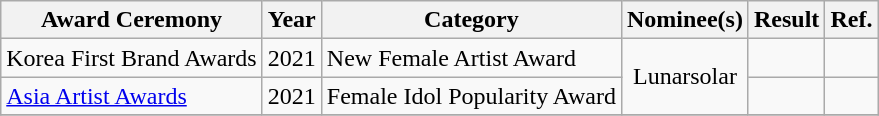<table class="wikitable sortable">
<tr>
<th>Award Ceremony</th>
<th>Year</th>
<th>Category</th>
<th>Nominee(s)</th>
<th>Result</th>
<th>Ref.</th>
</tr>
<tr>
<td>Korea First Brand Awards</td>
<td>2021</td>
<td>New Female Artist Award</td>
<td style="text-align:center" rowspan="2">Lunarsolar</td>
<td></td>
<td></td>
</tr>
<tr>
<td><a href='#'>Asia Artist Awards</a></td>
<td>2021</td>
<td>Female Idol Popularity Award</td>
<td></td>
<td></td>
</tr>
<tr>
</tr>
</table>
